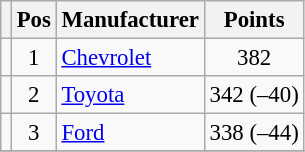<table class="wikitable" style="font-size: 95%;">
<tr>
<th></th>
<th>Pos</th>
<th>Manufacturer</th>
<th>Points</th>
</tr>
<tr>
<td align="left"></td>
<td style="text-align:center;">1</td>
<td><a href='#'>Chevrolet</a></td>
<td style="text-align:center;">382</td>
</tr>
<tr>
<td align="left"></td>
<td style="text-align:center;">2</td>
<td><a href='#'>Toyota</a></td>
<td style="text-align:center;">342 (–40)</td>
</tr>
<tr>
<td align="left"></td>
<td style="text-align:center;">3</td>
<td><a href='#'>Ford</a></td>
<td style="text-align:center;">338 (–44)</td>
</tr>
<tr class="sortbottom">
</tr>
</table>
